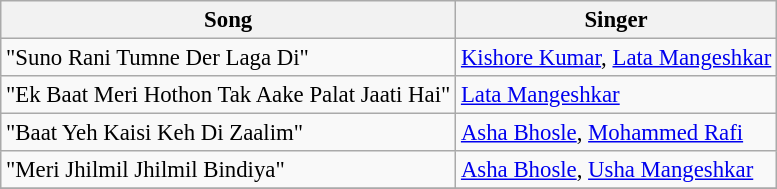<table class="wikitable" style="font-size:95%;">
<tr>
<th>Song</th>
<th>Singer</th>
</tr>
<tr>
<td>"Suno Rani Tumne Der Laga Di"</td>
<td><a href='#'>Kishore  Kumar</a>, <a href='#'>Lata Mangeshkar</a></td>
</tr>
<tr>
<td>"Ek Baat Meri Hothon Tak Aake Palat Jaati Hai"</td>
<td><a href='#'>Lata Mangeshkar</a></td>
</tr>
<tr>
<td>"Baat Yeh Kaisi Keh Di Zaalim"</td>
<td><a href='#'>Asha Bhosle</a>, <a href='#'>Mohammed Rafi</a></td>
</tr>
<tr>
<td>"Meri Jhilmil Jhilmil Bindiya"</td>
<td><a href='#'>Asha Bhosle</a>, <a href='#'>Usha Mangeshkar</a></td>
</tr>
<tr>
</tr>
</table>
